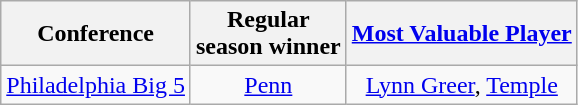<table class="wikitable" style="text-align:center;">
<tr>
<th>Conference</th>
<th>Regular <br> season winner</th>
<th><a href='#'>Most Valuable Player</a></th>
</tr>
<tr>
<td><a href='#'>Philadelphia Big 5</a></td>
<td><a href='#'>Penn</a></td>
<td><a href='#'>Lynn Greer</a>, <a href='#'>Temple</a></td>
</tr>
</table>
